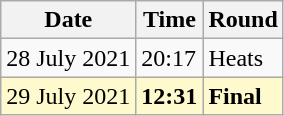<table class="wikitable">
<tr>
<th>Date</th>
<th>Time</th>
<th>Round</th>
</tr>
<tr>
<td>28 July 2021</td>
<td>20:17</td>
<td>Heats</td>
</tr>
<tr bgcolor=lemonchiffon>
<td>29 July 2021</td>
<td><strong>12:31</strong></td>
<td><strong>Final</strong></td>
</tr>
</table>
